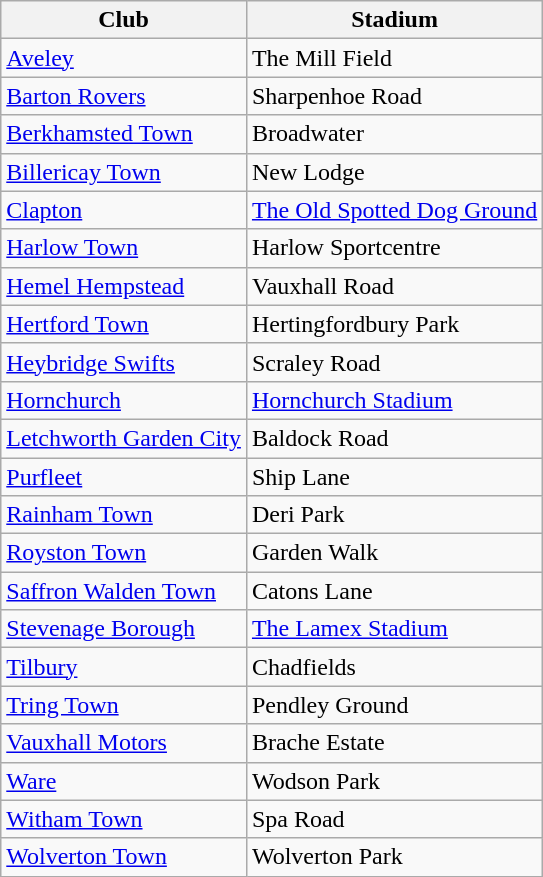<table class="wikitable sortable">
<tr>
<th>Club</th>
<th>Stadium</th>
</tr>
<tr>
<td><a href='#'>Aveley</a></td>
<td>The Mill Field</td>
</tr>
<tr>
<td><a href='#'>Barton Rovers</a></td>
<td>Sharpenhoe Road</td>
</tr>
<tr>
<td><a href='#'>Berkhamsted Town</a></td>
<td>Broadwater</td>
</tr>
<tr>
<td><a href='#'>Billericay Town</a></td>
<td>New Lodge</td>
</tr>
<tr>
<td><a href='#'>Clapton</a></td>
<td><a href='#'>The Old Spotted Dog Ground</a></td>
</tr>
<tr>
<td><a href='#'>Harlow Town</a></td>
<td>Harlow Sportcentre</td>
</tr>
<tr>
<td><a href='#'>Hemel Hempstead</a></td>
<td>Vauxhall Road</td>
</tr>
<tr>
<td><a href='#'>Hertford Town</a></td>
<td>Hertingfordbury Park</td>
</tr>
<tr>
<td><a href='#'>Heybridge Swifts</a></td>
<td>Scraley Road</td>
</tr>
<tr>
<td><a href='#'>Hornchurch</a></td>
<td><a href='#'>Hornchurch Stadium</a></td>
</tr>
<tr>
<td><a href='#'>Letchworth Garden City</a></td>
<td>Baldock Road</td>
</tr>
<tr>
<td><a href='#'>Purfleet</a></td>
<td>Ship Lane</td>
</tr>
<tr>
<td><a href='#'>Rainham Town</a></td>
<td>Deri Park</td>
</tr>
<tr>
<td><a href='#'>Royston Town</a></td>
<td>Garden Walk</td>
</tr>
<tr>
<td><a href='#'>Saffron Walden Town</a></td>
<td>Catons Lane</td>
</tr>
<tr>
<td><a href='#'>Stevenage Borough</a></td>
<td><a href='#'>The Lamex Stadium</a></td>
</tr>
<tr>
<td><a href='#'>Tilbury</a></td>
<td>Chadfields</td>
</tr>
<tr>
<td><a href='#'>Tring Town</a></td>
<td>Pendley Ground</td>
</tr>
<tr>
<td><a href='#'>Vauxhall Motors</a></td>
<td>Brache Estate</td>
</tr>
<tr>
<td><a href='#'>Ware</a></td>
<td>Wodson Park</td>
</tr>
<tr>
<td><a href='#'>Witham Town</a></td>
<td>Spa Road</td>
</tr>
<tr>
<td><a href='#'>Wolverton Town</a></td>
<td>Wolverton Park</td>
</tr>
</table>
